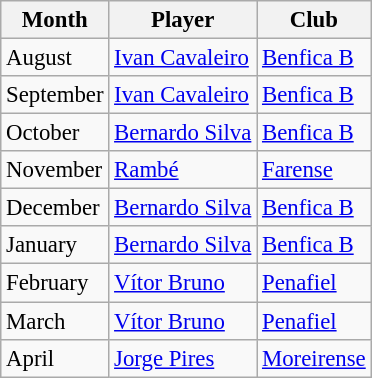<table class="wikitable" style="font-size:95%">
<tr>
<th>Month</th>
<th>Player</th>
<th>Club</th>
</tr>
<tr>
<td>August</td>
<td> <a href='#'>Ivan Cavaleiro</a></td>
<td><a href='#'>Benfica B</a></td>
</tr>
<tr>
<td>September</td>
<td> <a href='#'>Ivan Cavaleiro</a></td>
<td><a href='#'>Benfica B</a></td>
</tr>
<tr>
<td>October</td>
<td> <a href='#'>Bernardo Silva</a></td>
<td><a href='#'>Benfica B</a></td>
</tr>
<tr>
<td>November</td>
<td> <a href='#'>Rambé</a></td>
<td><a href='#'>Farense</a></td>
</tr>
<tr>
<td>December</td>
<td> <a href='#'>Bernardo Silva</a></td>
<td><a href='#'>Benfica B</a></td>
</tr>
<tr>
<td>January</td>
<td> <a href='#'>Bernardo Silva</a></td>
<td><a href='#'>Benfica B</a></td>
</tr>
<tr>
<td>February</td>
<td> <a href='#'>Vítor Bruno</a></td>
<td><a href='#'>Penafiel</a></td>
</tr>
<tr>
<td>March</td>
<td> <a href='#'>Vítor Bruno</a></td>
<td><a href='#'>Penafiel</a></td>
</tr>
<tr>
<td>April</td>
<td> <a href='#'>Jorge Pires</a></td>
<td><a href='#'>Moreirense</a></td>
</tr>
</table>
